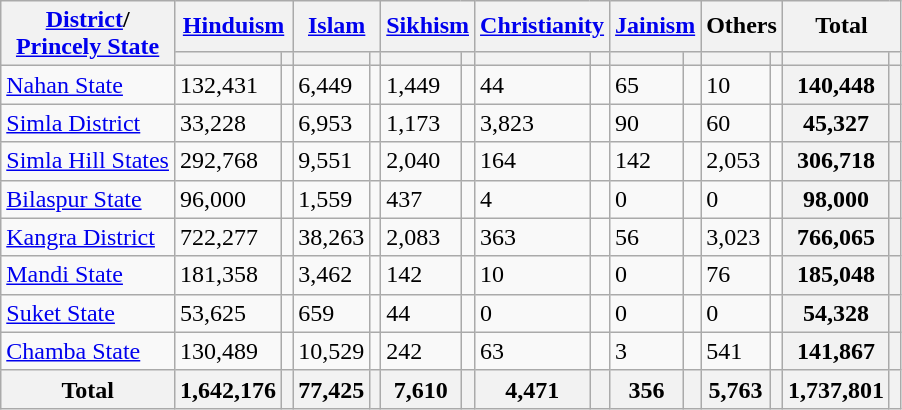<table class="wikitable sortable">
<tr>
<th rowspan="2"><a href='#'>District</a>/<br><a href='#'>Princely State</a></th>
<th colspan="2"><a href='#'>Hinduism</a> </th>
<th colspan="2"><a href='#'>Islam</a> </th>
<th colspan="2"><a href='#'>Sikhism</a> </th>
<th colspan="2"><a href='#'>Christianity</a> </th>
<th colspan="2"><a href='#'>Jainism</a> </th>
<th colspan="2">Others</th>
<th colspan="2">Total</th>
</tr>
<tr>
<th><a href='#'></a></th>
<th></th>
<th></th>
<th></th>
<th></th>
<th></th>
<th></th>
<th></th>
<th></th>
<th></th>
<th></th>
<th></th>
<th></th>
<th></th>
</tr>
<tr>
<td><a href='#'>Nahan State</a></td>
<td>132,431</td>
<td></td>
<td>6,449</td>
<td></td>
<td>1,449</td>
<td></td>
<td>44</td>
<td></td>
<td>65</td>
<td></td>
<td>10</td>
<td></td>
<th>140,448</th>
<th></th>
</tr>
<tr>
<td><a href='#'>Simla District</a></td>
<td>33,228</td>
<td></td>
<td>6,953</td>
<td></td>
<td>1,173</td>
<td></td>
<td>3,823</td>
<td></td>
<td>90</td>
<td></td>
<td>60</td>
<td></td>
<th>45,327</th>
<th></th>
</tr>
<tr>
<td><a href='#'>Simla Hill States</a></td>
<td>292,768</td>
<td></td>
<td>9,551</td>
<td></td>
<td>2,040</td>
<td></td>
<td>164</td>
<td></td>
<td>142</td>
<td></td>
<td>2,053</td>
<td></td>
<th>306,718</th>
<th></th>
</tr>
<tr>
<td><a href='#'>Bilaspur State</a></td>
<td>96,000</td>
<td></td>
<td>1,559</td>
<td></td>
<td>437</td>
<td></td>
<td>4</td>
<td></td>
<td>0</td>
<td></td>
<td>0</td>
<td></td>
<th>98,000</th>
<th></th>
</tr>
<tr>
<td><a href='#'>Kangra District</a></td>
<td>722,277</td>
<td></td>
<td>38,263</td>
<td></td>
<td>2,083</td>
<td></td>
<td>363</td>
<td></td>
<td>56</td>
<td></td>
<td>3,023</td>
<td></td>
<th>766,065</th>
<th></th>
</tr>
<tr>
<td><a href='#'>Mandi State</a></td>
<td>181,358</td>
<td></td>
<td>3,462</td>
<td></td>
<td>142</td>
<td></td>
<td>10</td>
<td></td>
<td>0</td>
<td></td>
<td>76</td>
<td></td>
<th>185,048</th>
<th></th>
</tr>
<tr>
<td><a href='#'>Suket State</a></td>
<td>53,625</td>
<td></td>
<td>659</td>
<td></td>
<td>44</td>
<td></td>
<td>0</td>
<td></td>
<td>0</td>
<td></td>
<td>0</td>
<td></td>
<th>54,328</th>
<th></th>
</tr>
<tr>
<td><a href='#'>Chamba State</a></td>
<td>130,489</td>
<td></td>
<td>10,529</td>
<td></td>
<td>242</td>
<td></td>
<td>63</td>
<td></td>
<td>3</td>
<td></td>
<td>541</td>
<td></td>
<th>141,867</th>
<th></th>
</tr>
<tr>
<th>Total</th>
<th>1,642,176</th>
<th></th>
<th>77,425</th>
<th></th>
<th>7,610</th>
<th></th>
<th>4,471</th>
<th></th>
<th>356</th>
<th></th>
<th>5,763</th>
<th></th>
<th>1,737,801</th>
<th></th>
</tr>
</table>
